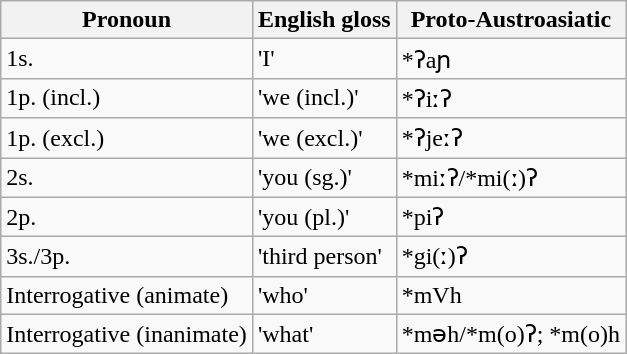<table class="wikitable">
<tr>
<th>Pronoun</th>
<th>English gloss</th>
<th>Proto-Austroasiatic</th>
</tr>
<tr>
<td>1s.</td>
<td>'I'</td>
<td>*ʔaɲ</td>
</tr>
<tr>
<td>1p. (incl.)</td>
<td>'we (incl.)'</td>
<td>*ʔiːʔ</td>
</tr>
<tr>
<td>1p. (excl.)</td>
<td>'we (excl.)'</td>
<td>*ʔjeːʔ</td>
</tr>
<tr>
<td>2s.</td>
<td>'you (sg.)'</td>
<td>*miːʔ/*mi(ː)ʔ</td>
</tr>
<tr>
<td>2p.</td>
<td>'you (pl.)'</td>
<td>*piʔ</td>
</tr>
<tr>
<td>3s./3p.</td>
<td>'third person'</td>
<td>*gi(ː)ʔ</td>
</tr>
<tr>
<td>Interrogative (animate)</td>
<td>'who'</td>
<td>*mVh</td>
</tr>
<tr>
<td>Interrogative (inanimate)</td>
<td>'what'</td>
<td>*məh/*m(o)ʔ; *m(o)h</td>
</tr>
</table>
